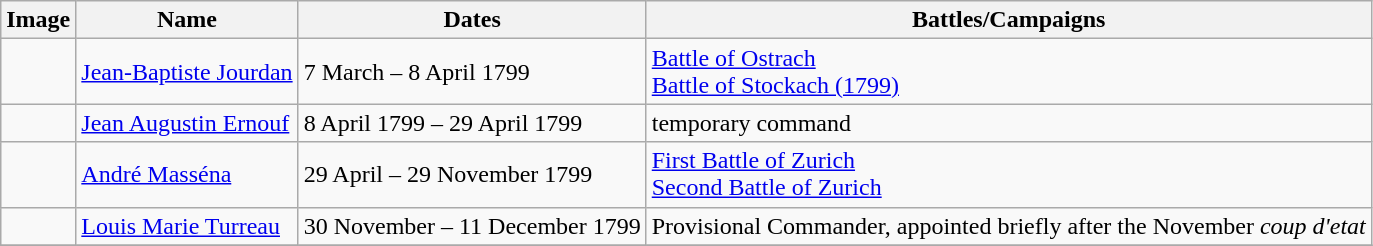<table class="sortable wikitable">
<tr>
<th scope="col" class="unsortable">Image</th>
<th scope="col">Name</th>
<th scope="col">Dates</th>
<th scope="col" class="unsortable">Battles/Campaigns</th>
</tr>
<tr>
<td></td>
<td><a href='#'>Jean-Baptiste Jourdan</a></td>
<td>7 March – 8 April 1799</td>
<td><a href='#'>Battle of Ostrach</a><br><a href='#'>Battle of Stockach (1799)</a></td>
</tr>
<tr>
<td></td>
<td><a href='#'>Jean Augustin Ernouf</a></td>
<td>8 April 1799 – 29 April 1799</td>
<td>temporary command</td>
</tr>
<tr>
<td></td>
<td><a href='#'>André Masséna</a></td>
<td>29 April – 29 November 1799</td>
<td><a href='#'>First Battle of Zurich</a><br><a href='#'>Second Battle of Zurich</a></td>
</tr>
<tr>
<td></td>
<td><a href='#'>Louis Marie Turreau</a></td>
<td>30 November – 11 December 1799</td>
<td>Provisional Commander, appointed briefly after the November <em>coup d'etat</em></td>
</tr>
<tr>
</tr>
</table>
